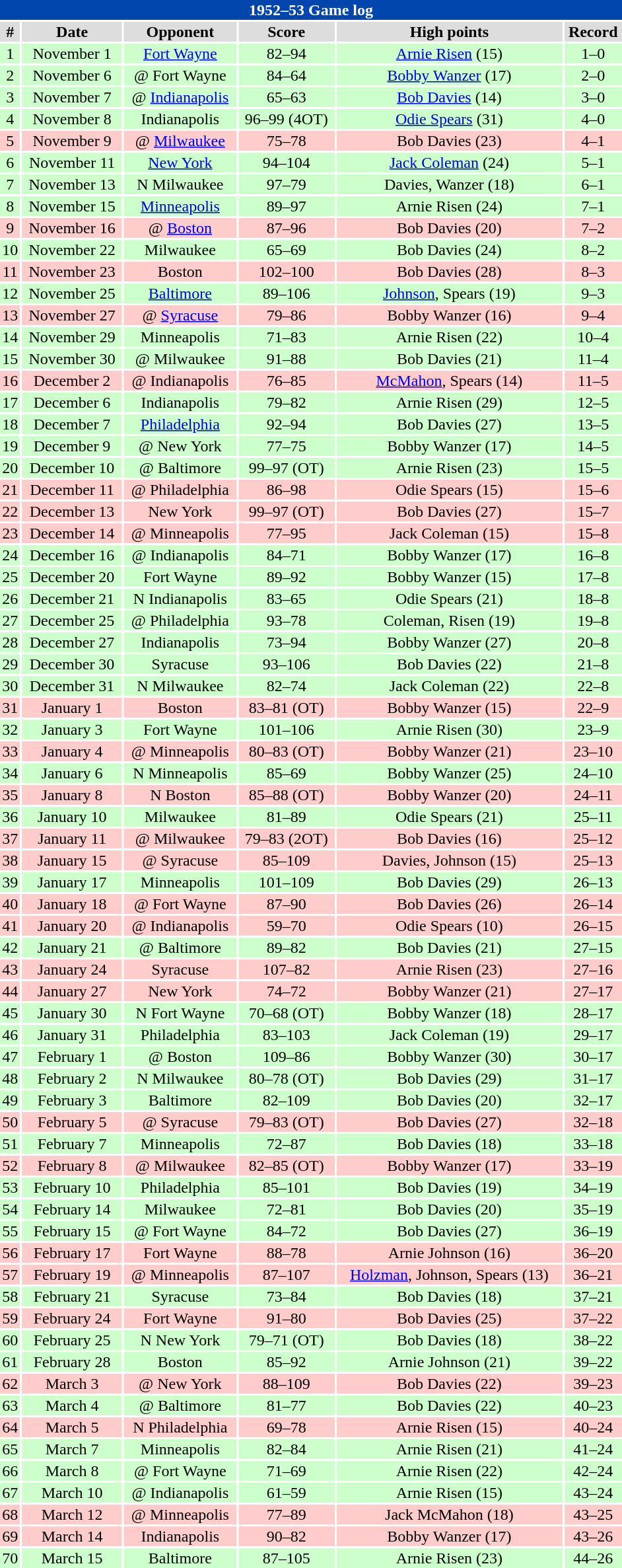<table class="toccolours collapsible" width=50% style="clear:both; margin:1.5em auto; text-align:center">
<tr>
<th colspan=11 style="background:#0046AD; color:white;">1952–53 Game log</th>
</tr>
<tr align="center" bgcolor="#dddddd">
<td><strong>#</strong></td>
<td><strong>Date</strong></td>
<td><strong>Opponent</strong></td>
<td><strong>Score</strong></td>
<td><strong>High points</strong></td>
<td><strong>Record</strong></td>
</tr>
<tr align="center" bgcolor="ccffcc">
<td>1</td>
<td>November 1</td>
<td><a href='#'>Fort Wayne</a></td>
<td>82–94</td>
<td><a href='#'>Arnie Risen</a> (15)</td>
<td>1–0</td>
</tr>
<tr align="center" bgcolor="ccffcc">
<td>2</td>
<td>November 6</td>
<td>@ Fort Wayne</td>
<td>84–64</td>
<td><a href='#'>Bobby Wanzer</a> (17)</td>
<td>2–0</td>
</tr>
<tr align="center" bgcolor="ccffcc">
<td>3</td>
<td>November 7</td>
<td>@ <a href='#'>Indianapolis</a></td>
<td>65–63</td>
<td><a href='#'>Bob Davies</a> (14)</td>
<td>3–0</td>
</tr>
<tr align="center" bgcolor="ccffcc">
<td>4</td>
<td>November 8</td>
<td>Indianapolis</td>
<td>96–99 (4OT)</td>
<td><a href='#'>Odie Spears</a> (31)</td>
<td>4–0</td>
</tr>
<tr align="center" bgcolor="ffcccc">
<td>5</td>
<td>November 9</td>
<td>@ <a href='#'>Milwaukee</a></td>
<td>75–78</td>
<td>Bob Davies (23)</td>
<td>4–1</td>
</tr>
<tr align="center" bgcolor="ccffcc">
<td>6</td>
<td>November 11</td>
<td><a href='#'>New York</a></td>
<td>94–104</td>
<td><a href='#'>Jack Coleman</a> (24)</td>
<td>5–1</td>
</tr>
<tr align="center" bgcolor="ccffcc">
<td>7</td>
<td>November 13</td>
<td>N Milwaukee</td>
<td>97–79</td>
<td>Davies, Wanzer (18)</td>
<td>6–1</td>
</tr>
<tr align="center" bgcolor="ccffcc">
<td>8</td>
<td>November 15</td>
<td><a href='#'>Minneapolis</a></td>
<td>89–97</td>
<td>Arnie Risen (24)</td>
<td>7–1</td>
</tr>
<tr align="center" bgcolor="ffcccc">
<td>9</td>
<td>November 16</td>
<td>@ <a href='#'>Boston</a></td>
<td>87–96</td>
<td>Bob Davies (20)</td>
<td>7–2</td>
</tr>
<tr align="center" bgcolor="ccffcc">
<td>10</td>
<td>November 22</td>
<td>Milwaukee</td>
<td>65–69</td>
<td>Bob Davies (24)</td>
<td>8–2</td>
</tr>
<tr align="center" bgcolor="ffcccc">
<td>11</td>
<td>November 23</td>
<td>Boston</td>
<td>102–100</td>
<td>Bob Davies (28)</td>
<td>8–3</td>
</tr>
<tr align="center" bgcolor="ccffcc">
<td>12</td>
<td>November 25</td>
<td><a href='#'>Baltimore</a></td>
<td>89–106</td>
<td><a href='#'>Johnson</a>, Spears (19)</td>
<td>9–3</td>
</tr>
<tr align="center" bgcolor="ffcccc">
<td>13</td>
<td>November 27</td>
<td>@ <a href='#'>Syracuse</a></td>
<td>79–86</td>
<td>Bobby Wanzer (16)</td>
<td>9–4</td>
</tr>
<tr align="center" bgcolor="ccffcc">
<td>14</td>
<td>November 29</td>
<td>Minneapolis</td>
<td>71–83</td>
<td>Arnie Risen (22)</td>
<td>10–4</td>
</tr>
<tr align="center" bgcolor="ccffcc">
<td>15</td>
<td>November 30</td>
<td>@ Milwaukee</td>
<td>91–88</td>
<td>Bob Davies (21)</td>
<td>11–4</td>
</tr>
<tr align="center" bgcolor="ffcccc">
<td>16</td>
<td>December 2</td>
<td>@ Indianapolis</td>
<td>76–85</td>
<td><a href='#'>McMahon</a>, Spears (14)</td>
<td>11–5</td>
</tr>
<tr align="center" bgcolor="ccffcc">
<td>17</td>
<td>December 6</td>
<td>Indianapolis</td>
<td>79–82</td>
<td>Arnie Risen (29)</td>
<td>12–5</td>
</tr>
<tr align="center" bgcolor="ccffcc">
<td>18</td>
<td>December 7</td>
<td><a href='#'>Philadelphia</a></td>
<td>92–94</td>
<td>Bob Davies (27)</td>
<td>13–5</td>
</tr>
<tr align="center" bgcolor="ccffcc">
<td>19</td>
<td>December 9</td>
<td>@ New York</td>
<td>77–75</td>
<td>Bobby Wanzer (17)</td>
<td>14–5</td>
</tr>
<tr align="center" bgcolor="ccffcc">
<td>20</td>
<td>December 10</td>
<td>@ Baltimore</td>
<td>99–97 (OT)</td>
<td>Arnie Risen (23)</td>
<td>15–5</td>
</tr>
<tr align="center" bgcolor="ffcccc">
<td>21</td>
<td>December 11</td>
<td>@ Philadelphia</td>
<td>86–98</td>
<td>Odie Spears (15)</td>
<td>15–6</td>
</tr>
<tr align="center" bgcolor="ffcccc">
<td>22</td>
<td>December 13</td>
<td>New York</td>
<td>99–97 (OT)</td>
<td>Bob Davies (27)</td>
<td>15–7</td>
</tr>
<tr align="center" bgcolor="ffcccc">
<td>23</td>
<td>December 14</td>
<td>@ Minneapolis</td>
<td>77–95</td>
<td>Jack Coleman (15)</td>
<td>15–8</td>
</tr>
<tr align="center" bgcolor="ccffcc">
<td>24</td>
<td>December 16</td>
<td>@ Indianapolis</td>
<td>84–71</td>
<td>Bobby Wanzer (17)</td>
<td>16–8</td>
</tr>
<tr align="center" bgcolor="ccffcc">
<td>25</td>
<td>December 20</td>
<td>Fort Wayne</td>
<td>89–92</td>
<td>Bobby Wanzer (15)</td>
<td>17–8</td>
</tr>
<tr align="center" bgcolor="ccffcc">
<td>26</td>
<td>December 21</td>
<td>N Indianapolis</td>
<td>83–65</td>
<td>Odie Spears (21)</td>
<td>18–8</td>
</tr>
<tr align="center" bgcolor="ccffcc">
<td>27</td>
<td>December 25</td>
<td>@ Philadelphia</td>
<td>93–78</td>
<td>Coleman, Risen (19)</td>
<td>19–8</td>
</tr>
<tr align="center" bgcolor="ccffcc">
<td>28</td>
<td>December 27</td>
<td>Indianapolis</td>
<td>73–94</td>
<td>Bobby Wanzer (27)</td>
<td>20–8</td>
</tr>
<tr align="center" bgcolor="ccffcc">
<td>29</td>
<td>December 30</td>
<td>Syracuse</td>
<td>93–106</td>
<td>Bob Davies (22)</td>
<td>21–8</td>
</tr>
<tr align="center" bgcolor="ccffcc">
<td>30</td>
<td>December 31</td>
<td>N Milwaukee</td>
<td>82–74</td>
<td>Jack Coleman (22)</td>
<td>22–8</td>
</tr>
<tr align="center" bgcolor="ffcccc">
<td>31</td>
<td>January 1</td>
<td>Boston</td>
<td>83–81 (OT)</td>
<td>Bobby Wanzer (15)</td>
<td>22–9</td>
</tr>
<tr align="center" bgcolor="ccffcc">
<td>32</td>
<td>January 3</td>
<td>Fort Wayne</td>
<td>101–106</td>
<td>Arnie Risen (30)</td>
<td>23–9</td>
</tr>
<tr align="center" bgcolor="ffcccc">
<td>33</td>
<td>January 4</td>
<td>@ Minneapolis</td>
<td>80–83 (OT)</td>
<td>Bobby Wanzer (21)</td>
<td>23–10</td>
</tr>
<tr align="center" bgcolor="ccffcc">
<td>34</td>
<td>January 6</td>
<td>N Minneapolis</td>
<td>85–69</td>
<td>Bobby Wanzer (25)</td>
<td>24–10</td>
</tr>
<tr align="center" bgcolor="ffcccc">
<td>35</td>
<td>January 8</td>
<td>N Boston</td>
<td>85–88 (OT)</td>
<td>Bobby Wanzer (20)</td>
<td>24–11</td>
</tr>
<tr align="center" bgcolor="ccffcc">
<td>36</td>
<td>January 10</td>
<td>Milwaukee</td>
<td>81–89</td>
<td>Odie Spears (21)</td>
<td>25–11</td>
</tr>
<tr align="center" bgcolor="ffcccc">
<td>37</td>
<td>January 11</td>
<td>@ Milwaukee</td>
<td>79–83 (2OT)</td>
<td>Bob Davies (16)</td>
<td>25–12</td>
</tr>
<tr align="center" bgcolor="ffcccc">
<td>38</td>
<td>January 15</td>
<td>@ Syracuse</td>
<td>85–109</td>
<td>Davies, Johnson (15)</td>
<td>25–13</td>
</tr>
<tr align="center" bgcolor="ccffcc">
<td>39</td>
<td>January 17</td>
<td>Minneapolis</td>
<td>101–109</td>
<td>Bob Davies (29)</td>
<td>26–13</td>
</tr>
<tr align="center" bgcolor="ffcccc">
<td>40</td>
<td>January 18</td>
<td>@ Fort Wayne</td>
<td>87–90</td>
<td>Bob Davies (26)</td>
<td>26–14</td>
</tr>
<tr align="center" bgcolor="ffcccc">
<td>41</td>
<td>January 20</td>
<td>@ Indianapolis</td>
<td>59–70</td>
<td>Odie Spears (10)</td>
<td>26–15</td>
</tr>
<tr align="center" bgcolor="ccffcc">
<td>42</td>
<td>January 21</td>
<td>@ Baltimore</td>
<td>89–82</td>
<td>Bob Davies (21)</td>
<td>27–15</td>
</tr>
<tr align="center" bgcolor="ffcccc">
<td>43</td>
<td>January 24</td>
<td>Syracuse</td>
<td>107–82</td>
<td>Arnie Risen (23)</td>
<td>27–16</td>
</tr>
<tr align="center" bgcolor="ffcccc">
<td>44</td>
<td>January 27</td>
<td>New York</td>
<td>74–72</td>
<td>Bobby Wanzer (21)</td>
<td>27–17</td>
</tr>
<tr align="center" bgcolor="ccffcc">
<td>45</td>
<td>January 30</td>
<td>N Fort Wayne</td>
<td>70–68 (OT)</td>
<td>Bobby Wanzer (18)</td>
<td>28–17</td>
</tr>
<tr align="center" bgcolor="ccffcc">
<td>46</td>
<td>January 31</td>
<td>Philadelphia</td>
<td>83–103</td>
<td>Jack Coleman (19)</td>
<td>29–17</td>
</tr>
<tr align="center" bgcolor="ccffcc">
<td>47</td>
<td>February 1</td>
<td>@ Boston</td>
<td>109–86</td>
<td>Bobby Wanzer (30)</td>
<td>30–17</td>
</tr>
<tr align="center" bgcolor="ccffcc">
<td>48</td>
<td>February 2</td>
<td>N Milwaukee</td>
<td>80–78 (OT)</td>
<td>Bob Davies (29)</td>
<td>31–17</td>
</tr>
<tr align="center" bgcolor="ccffcc">
<td>49</td>
<td>February 3</td>
<td>Baltimore</td>
<td>82–109</td>
<td>Bob Davies (20)</td>
<td>32–17</td>
</tr>
<tr align="center" bgcolor="ffcccc">
<td>50</td>
<td>February 5</td>
<td>@ Syracuse</td>
<td>79–83 (OT)</td>
<td>Bob Davies (27)</td>
<td>32–18</td>
</tr>
<tr align="center" bgcolor="ccffcc">
<td>51</td>
<td>February 7</td>
<td>Minneapolis</td>
<td>72–87</td>
<td>Bob Davies (18)</td>
<td>33–18</td>
</tr>
<tr align="center" bgcolor="ffcccc">
<td>52</td>
<td>February 8</td>
<td>@ Milwaukee</td>
<td>82–85 (OT)</td>
<td>Bobby Wanzer (17)</td>
<td>33–19</td>
</tr>
<tr align="center" bgcolor="ccffcc">
<td>53</td>
<td>February 10</td>
<td>Philadelphia</td>
<td>85–101</td>
<td>Bob Davies (19)</td>
<td>34–19</td>
</tr>
<tr align="center" bgcolor="ccffcc">
<td>54</td>
<td>February 14</td>
<td>Milwaukee</td>
<td>72–81</td>
<td>Bob Davies (20)</td>
<td>35–19</td>
</tr>
<tr align="center" bgcolor="ccffcc">
<td>55</td>
<td>February 15</td>
<td>@ Fort Wayne</td>
<td>84–72</td>
<td>Bob Davies (27)</td>
<td>36–19</td>
</tr>
<tr align="center" bgcolor="ffcccc">
<td>56</td>
<td>February 17</td>
<td>Fort Wayne</td>
<td>88–78</td>
<td>Arnie Johnson (16)</td>
<td>36–20</td>
</tr>
<tr align="center" bgcolor="ffcccc">
<td>57</td>
<td>February 19</td>
<td>@ Minneapolis</td>
<td>87–107</td>
<td><a href='#'>Holzman</a>, Johnson, Spears (13)</td>
<td>36–21</td>
</tr>
<tr align="center" bgcolor="ccffcc">
<td>58</td>
<td>February 21</td>
<td>Syracuse</td>
<td>73–84</td>
<td>Bob Davies (18)</td>
<td>37–21</td>
</tr>
<tr align="center" bgcolor="ffcccc">
<td>59</td>
<td>February 24</td>
<td>Fort Wayne</td>
<td>91–80</td>
<td>Bob Davies (25)</td>
<td>37–22</td>
</tr>
<tr align="center" bgcolor="ccffcc">
<td>60</td>
<td>February 25</td>
<td>N New York</td>
<td>79–71 (OT)</td>
<td>Bob Davies (18)</td>
<td>38–22</td>
</tr>
<tr align="center" bgcolor="ccffcc">
<td>61</td>
<td>February 28</td>
<td>Boston</td>
<td>85–92</td>
<td>Arnie Johnson (21)</td>
<td>39–22</td>
</tr>
<tr align="center" bgcolor="ffcccc">
<td>62</td>
<td>March 3</td>
<td>@ New York</td>
<td>88–109</td>
<td>Bob Davies (22)</td>
<td>39–23</td>
</tr>
<tr align="center" bgcolor="ccffcc">
<td>63</td>
<td>March 4</td>
<td>@ Baltimore</td>
<td>81–77</td>
<td>Bob Davies (22)</td>
<td>40–23</td>
</tr>
<tr align="center" bgcolor="ffcccc">
<td>64</td>
<td>March 5</td>
<td>N Philadelphia</td>
<td>69–78</td>
<td>Arnie Risen (15)</td>
<td>40–24</td>
</tr>
<tr align="center" bgcolor="ccffcc">
<td>65</td>
<td>March 7</td>
<td>Minneapolis</td>
<td>82–84</td>
<td>Arnie Risen (21)</td>
<td>41–24</td>
</tr>
<tr align="center" bgcolor="ccffcc">
<td>66</td>
<td>March 8</td>
<td>@ Fort Wayne</td>
<td>71–69</td>
<td>Arnie Risen (22)</td>
<td>42–24</td>
</tr>
<tr align="center" bgcolor="ccffcc">
<td>67</td>
<td>March 10</td>
<td>@ Indianapolis</td>
<td>61–59</td>
<td>Arnie Risen (15)</td>
<td>43–24</td>
</tr>
<tr align="center" bgcolor="ffcccc">
<td>68</td>
<td>March 12</td>
<td>@ Minneapolis</td>
<td>77–89</td>
<td>Jack McMahon (18)</td>
<td>43–25</td>
</tr>
<tr align="center" bgcolor="ffcccc">
<td>69</td>
<td>March 14</td>
<td>Indianapolis</td>
<td>90–82</td>
<td>Bobby Wanzer (17)</td>
<td>43–26</td>
</tr>
<tr align="center" bgcolor="ccffcc">
<td>70</td>
<td>March 15</td>
<td>Baltimore</td>
<td>87–105</td>
<td>Arnie Risen (23)</td>
<td>44–26</td>
</tr>
</table>
